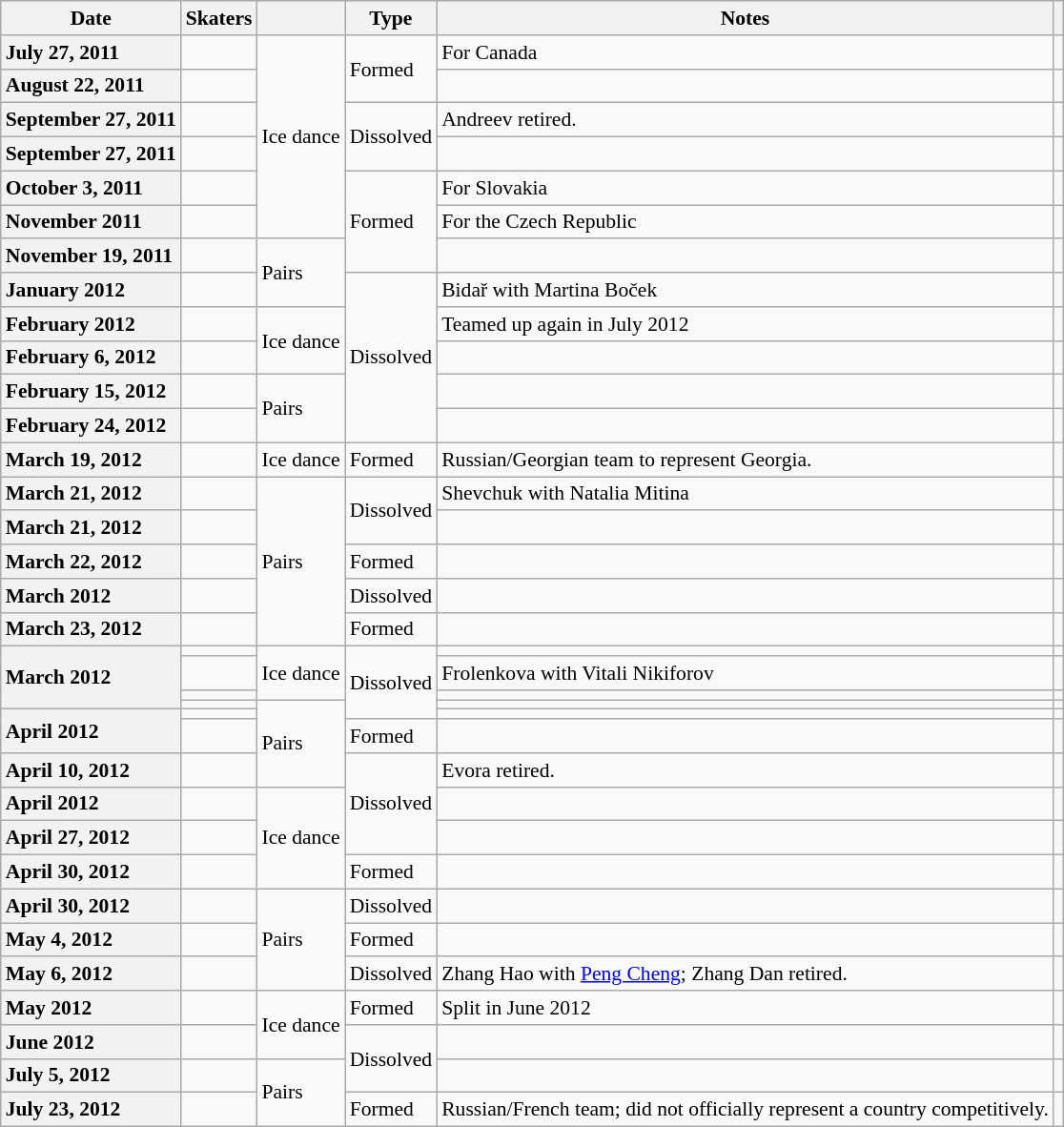<table class="wikitable unsortable" style="text-align:left; font-size:90%">
<tr>
<th scope="col">Date</th>
<th scope="col">Skaters</th>
<th scope="col"></th>
<th scope="col">Type</th>
<th scope="col">Notes</th>
<th scope="col"></th>
</tr>
<tr>
<th scope="row" style="text-align:left">July 27, 2011</th>
<td></td>
<td rowspan="6">Ice dance</td>
<td rowspan="2">Formed</td>
<td>For Canada</td>
<td></td>
</tr>
<tr>
<th scope="row" style="text-align:left">August 22, 2011</th>
<td></td>
<td></td>
<td></td>
</tr>
<tr>
<th scope="row" style="text-align:left">September 27, 2011</th>
<td></td>
<td rowspan="2">Dissolved</td>
<td>Andreev retired.</td>
<td></td>
</tr>
<tr>
<th scope="row" style="text-align:left">September 27, 2011</th>
<td></td>
<td></td>
<td></td>
</tr>
<tr>
<th scope="row" style="text-align:left">October 3, 2011</th>
<td></td>
<td rowspan="3">Formed</td>
<td>For Slovakia</td>
<td></td>
</tr>
<tr>
<th scope="row" style="text-align:left">November 2011</th>
<td></td>
<td>For the Czech Republic</td>
<td></td>
</tr>
<tr>
<th scope="row" style="text-align:left">November 19, 2011</th>
<td></td>
<td rowspan="2">Pairs</td>
<td></td>
<td></td>
</tr>
<tr>
<th scope="row" style="text-align:left">January 2012</th>
<td></td>
<td rowspan="5">Dissolved</td>
<td>Bidař with Martina Boček</td>
<td></td>
</tr>
<tr>
<th scope="row" style="text-align:left">February 2012</th>
<td></td>
<td rowspan="2">Ice dance</td>
<td>Teamed up again in July 2012</td>
<td></td>
</tr>
<tr>
<th scope="row" style="text-align:left">February 6, 2012</th>
<td></td>
<td></td>
<td></td>
</tr>
<tr>
<th scope="row" style="text-align:left">February 15, 2012</th>
<td></td>
<td rowspan="2">Pairs</td>
<td></td>
<td></td>
</tr>
<tr>
<th scope="row" style="text-align:left">February 24, 2012</th>
<td></td>
<td></td>
<td></td>
</tr>
<tr>
<th scope="row" style="text-align:left">March 19, 2012</th>
<td></td>
<td>Ice dance</td>
<td>Formed</td>
<td>Russian/Georgian team to represent Georgia.</td>
<td></td>
</tr>
<tr>
<th scope="row" style="text-align:left">March 21, 2012</th>
<td></td>
<td rowspan="5">Pairs</td>
<td rowspan="2">Dissolved</td>
<td>Shevchuk with Natalia Mitina</td>
<td></td>
</tr>
<tr>
<th scope="row" style="text-align:left">March 21, 2012</th>
<td></td>
<td></td>
<td></td>
</tr>
<tr>
<th scope="row" style="text-align:left">March 22, 2012</th>
<td></td>
<td>Formed</td>
<td></td>
<td></td>
</tr>
<tr>
<th scope="row" style="text-align:left">March 2012</th>
<td></td>
<td>Dissolved</td>
<td></td>
<td></td>
</tr>
<tr>
<th scope="row" style="text-align:left">March 23, 2012</th>
<td></td>
<td>Formed</td>
<td></td>
<td></td>
</tr>
<tr>
<th rowspan="4" scope="row" style="text-align:left">March 2012</th>
<td></td>
<td rowspan="3">Ice dance</td>
<td rowspan="5">Dissolved</td>
<td></td>
<td></td>
</tr>
<tr>
<td></td>
<td>Frolenkova with Vitali Nikiforov</td>
<td></td>
</tr>
<tr>
<td></td>
<td></td>
<td></td>
</tr>
<tr>
<td></td>
<td rowspan="4">Pairs</td>
<td></td>
<td></td>
</tr>
<tr>
<th rowspan="2" scope="row" style="text-align:left">April 2012</th>
<td></td>
<td></td>
<td></td>
</tr>
<tr>
<td></td>
<td>Formed</td>
<td></td>
<td></td>
</tr>
<tr>
<th scope="row" style="text-align:left">April 10, 2012</th>
<td></td>
<td rowspan="3">Dissolved</td>
<td>Evora retired.</td>
<td></td>
</tr>
<tr>
<th scope="row" style="text-align:left">April 2012</th>
<td></td>
<td rowspan="3">Ice dance</td>
<td></td>
<td></td>
</tr>
<tr>
<th scope="row" style="text-align:left">April 27, 2012</th>
<td></td>
<td></td>
<td></td>
</tr>
<tr>
<th scope="row" style="text-align:left">April 30, 2012</th>
<td></td>
<td>Formed</td>
<td></td>
<td></td>
</tr>
<tr>
<th scope="row" style="text-align:left">April 30, 2012</th>
<td></td>
<td rowspan="3">Pairs</td>
<td>Dissolved</td>
<td></td>
<td></td>
</tr>
<tr>
<th scope="row" style="text-align:left">May 4, 2012</th>
<td></td>
<td>Formed</td>
<td></td>
<td></td>
</tr>
<tr>
<th scope="row" style="text-align:left">May 6, 2012</th>
<td></td>
<td>Dissolved</td>
<td>Zhang Hao with <a href='#'>Peng Cheng</a>; Zhang Dan retired.</td>
<td></td>
</tr>
<tr>
<th scope="row" style="text-align:left">May 2012</th>
<td></td>
<td rowspan="2">Ice dance</td>
<td>Formed</td>
<td>Split in June 2012</td>
<td></td>
</tr>
<tr>
<th scope="row" style="text-align:left">June 2012</th>
<td></td>
<td rowspan="2">Dissolved</td>
<td></td>
<td></td>
</tr>
<tr>
<th scope="row" style="text-align:left">July 5, 2012</th>
<td></td>
<td rowspan="2">Pairs</td>
<td></td>
<td></td>
</tr>
<tr>
<th scope="row" style="text-align:left">July 23, 2012</th>
<td></td>
<td>Formed</td>
<td>Russian/French team; did not officially represent a country competitively.</td>
<td></td>
</tr>
</table>
